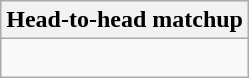<table class="wikitable collapsible collapsed">
<tr>
<th>Head-to-head matchup</th>
</tr>
<tr>
<td><br></td>
</tr>
</table>
